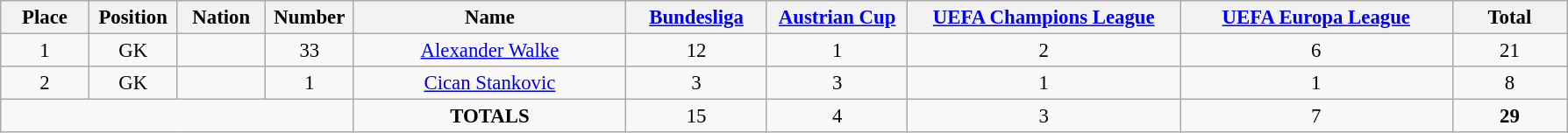<table class="wikitable" style="font-size: 95%; text-align: center;">
<tr>
<th width=60>Place</th>
<th width=60>Position</th>
<th width=60>Nation</th>
<th width=60>Number</th>
<th width=200>Name</th>
<th width=100><a href='#'>Bundesliga</a></th>
<th width=100><a href='#'>Austrian Cup</a></th>
<th width=200><a href='#'>UEFA Champions League</a></th>
<th width=200><a href='#'>UEFA Europa League</a></th>
<th width=80><strong>Total</strong></th>
</tr>
<tr>
<td>1</td>
<td>GK</td>
<td></td>
<td>33</td>
<td><a href='#'>Alexander Walke</a></td>
<td>12</td>
<td>1</td>
<td>2</td>
<td>6</td>
<td>21</td>
</tr>
<tr>
<td>2</td>
<td>GK</td>
<td></td>
<td>1</td>
<td><a href='#'>Cican Stankovic</a></td>
<td>3</td>
<td>3</td>
<td>1</td>
<td>1</td>
<td>8</td>
</tr>
<tr>
<td colspan="4"></td>
<td><strong>TOTALS</strong></td>
<td>15</td>
<td>4</td>
<td>3</td>
<td>7</td>
<td><strong>29</strong></td>
</tr>
</table>
